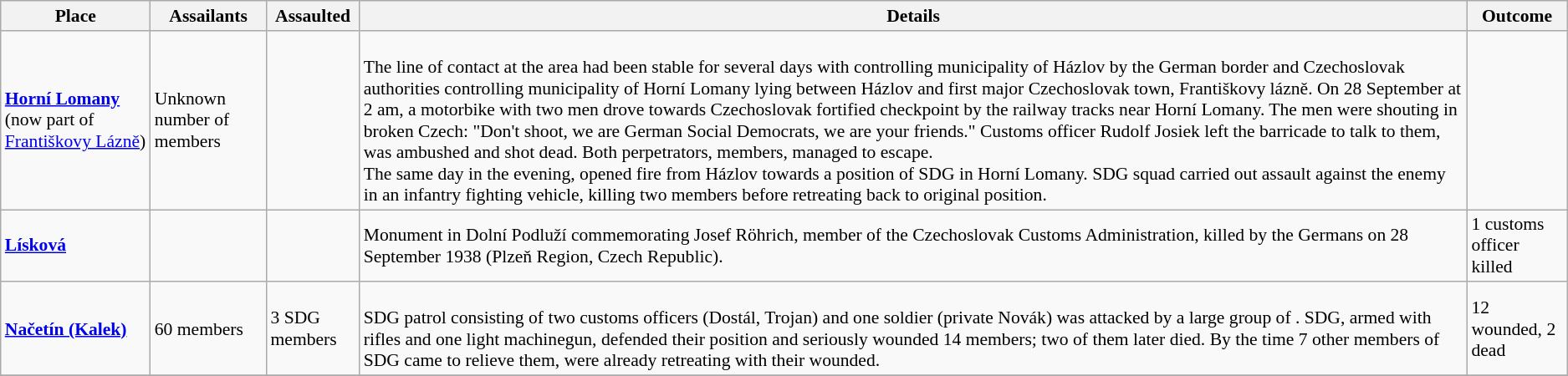<table class="wikitable sortable" style="font-size:90%;">
<tr>
<th>Place</th>
<th>Assailants</th>
<th>Assaulted</th>
<th>Details</th>
<th>Outcome</th>
</tr>
<tr>
<td><strong><a href='#'>Horní Lomany</a></strong> (now part of <a href='#'>Františkovy Lázně</a>)</td>
<td>Unknown number of  members</td>
<td></td>
<td><br>The line of contact at the area had been stable for several days with  controlling municipality of Házlov by the German border and Czechoslovak authorities controlling municipality of Horní Lomany lying between Házlov and first major Czechoslovak town, Františkovy lázně. On 28 September at 2 am, a motorbike with two men drove towards Czechoslovak fortified checkpoint by the railway tracks near Horní Lomany. The men were shouting in broken Czech: "Don't shoot, we are German Social Democrats, we are your friends." Customs officer Rudolf Josiek left the barricade to talk to them, was ambushed and shot dead. Both perpetrators,  members, managed to escape.<br>The same day in the evening,  opened fire from Házlov towards a position of SDG in Horní Lomany. SDG squad carried out assault against the enemy in an infantry fighting vehicle, killing two  members before retreating back to original position.</td>
<td></td>
</tr>
<tr>
<td><strong><a href='#'>Lísková</a></strong></td>
<td></td>
<td></td>
<td>Monument in Dolní Podluží commemorating Josef Röhrich, member of the Czechoslovak Customs Administration, killed by the Germans on 28 September 1938 (Plzeň Region, Czech Republic).<br></td>
<td>1 customs officer killed</td>
</tr>
<tr>
<td><strong><a href='#'>Načetín (Kalek)</a></strong></td>
<td>60  members</td>
<td>3 SDG members</td>
<td><br>SDG patrol consisting of two customs officers (Dostál, Trojan) and one soldier (private Novák) was attacked by a large group of . SDG, armed with rifles and one light machinegun, defended their position and seriously wounded 14  members; two of them later died. By the time 7 other members of SDG came to relieve them,  were already retreating with their wounded.</td>
<td>12  wounded, 2 dead</td>
</tr>
<tr>
</tr>
</table>
